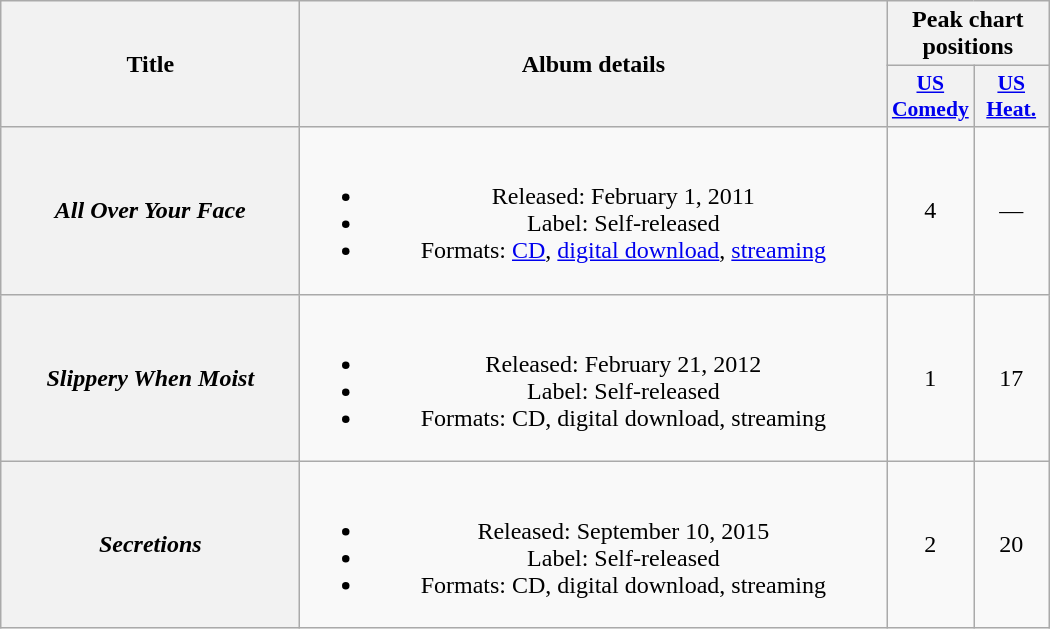<table class="wikitable plainrowheaders" style="text-align:center;">
<tr>
<th scope="col" rowspan="2" style="width:12em;">Title</th>
<th scope="col" rowspan="2" style="width:24em;">Album details</th>
<th scope="col" colspan="2">Peak chart positions</th>
</tr>
<tr>
<th style="width:3em;font-size:90%"><a href='#'>US<br>Comedy</a><br></th>
<th style="width:3em;font-size:90%"><a href='#'>US<br>Heat.</a><br></th>
</tr>
<tr>
<th scope="row"><em>All Over Your Face</em></th>
<td><br><ul><li>Released: February 1, 2011</li><li>Label: Self-released</li><li>Formats: <a href='#'>CD</a>, <a href='#'>digital download</a>, <a href='#'>streaming</a></li></ul></td>
<td>4</td>
<td>—</td>
</tr>
<tr>
<th scope="row"><em>Slippery When Moist</em></th>
<td><br><ul><li>Released: February 21, 2012</li><li>Label: Self-released</li><li>Formats: CD, digital download, streaming</li></ul></td>
<td>1</td>
<td>17</td>
</tr>
<tr>
<th scope="row"><em>Secretions</em></th>
<td><br><ul><li>Released: September 10, 2015</li><li>Label: Self-released</li><li>Formats: CD, digital download, streaming</li></ul></td>
<td>2</td>
<td>20</td>
</tr>
</table>
